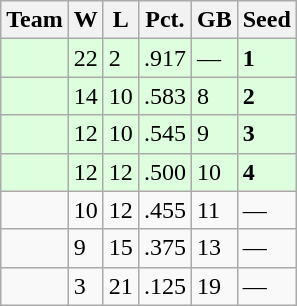<table class=wikitable>
<tr>
<th>Team</th>
<th>W</th>
<th>L</th>
<th>Pct.</th>
<th>GB</th>
<th>Seed</th>
</tr>
<tr bgcolor=ddffdd>
<td></td>
<td>22</td>
<td>2</td>
<td>.917</td>
<td>—</td>
<td><strong>1</strong></td>
</tr>
<tr bgcolor=ddffdd>
<td></td>
<td>14</td>
<td>10</td>
<td>.583</td>
<td>8</td>
<td><strong>2</strong></td>
</tr>
<tr bgcolor=ddffdd>
<td></td>
<td>12</td>
<td>10</td>
<td>.545</td>
<td>9</td>
<td><strong>3</strong></td>
</tr>
<tr bgcolor=ddffdd>
<td></td>
<td>12</td>
<td>12</td>
<td>.500</td>
<td>10</td>
<td><strong>4</strong></td>
</tr>
<tr>
<td></td>
<td>10</td>
<td>12</td>
<td>.455</td>
<td>11</td>
<td>—</td>
</tr>
<tr>
<td></td>
<td>9</td>
<td>15</td>
<td>.375</td>
<td>13</td>
<td>—</td>
</tr>
<tr>
<td></td>
<td>3</td>
<td>21</td>
<td>.125</td>
<td>19</td>
<td>—</td>
</tr>
</table>
